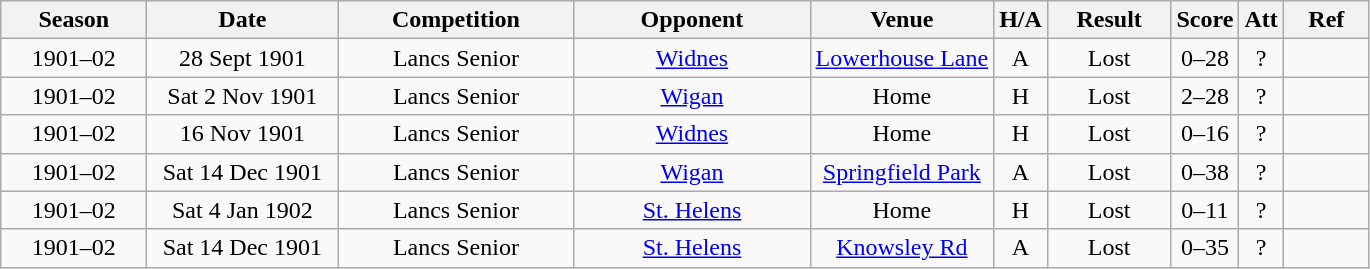<table class="wikitable" style="text-align:center;">
<tr>
<th width=90 abbr="season">Season</th>
<th width=120 abbr="Date">Date</th>
<th width=150 abbr="Competition">Competition</th>
<th width=150 abbr="Opp">Opponent</th>
<th width 150 abbr="Venue">Venue</th>
<th width 50 abbr="H/A">H/A</th>
<th width=75 abbr="Result">Result</th>
<th width 100 abbr="Score">Score</th>
<th width 100 abbr=" Att ">Att</th>
<th width=50 abbr="Ref">Ref</th>
</tr>
<tr>
<td>1901–02</td>
<td>28 Sept 1901</td>
<td>Lancs Senior</td>
<td><a href='#'>Widnes</a></td>
<td><a href='#'>Lowerhouse Lane</a></td>
<td>A</td>
<td>Lost</td>
<td>0–28</td>
<td>?</td>
<td></td>
</tr>
<tr>
<td>1901–02</td>
<td>Sat 2 Nov 1901</td>
<td>Lancs Senior</td>
<td><a href='#'>Wigan</a></td>
<td>Home</td>
<td>H</td>
<td>Lost</td>
<td>2–28</td>
<td>?</td>
<td></td>
</tr>
<tr>
<td>1901–02</td>
<td>16 Nov 1901</td>
<td>Lancs Senior</td>
<td><a href='#'>Widnes</a></td>
<td>Home</td>
<td>H</td>
<td>Lost</td>
<td>0–16</td>
<td>?</td>
<td></td>
</tr>
<tr>
<td>1901–02</td>
<td>Sat 14 Dec 1901</td>
<td>Lancs Senior</td>
<td><a href='#'>Wigan</a></td>
<td><a href='#'>Springfield Park</a></td>
<td>A</td>
<td>Lost</td>
<td>0–38</td>
<td>?</td>
<td></td>
</tr>
<tr>
<td>1901–02</td>
<td>Sat 4 Jan 1902</td>
<td>Lancs Senior</td>
<td><a href='#'>St. Helens</a></td>
<td>Home</td>
<td>H</td>
<td>Lost</td>
<td>0–11</td>
<td>?</td>
<td></td>
</tr>
<tr>
<td>1901–02</td>
<td>Sat 14 Dec 1901</td>
<td>Lancs Senior</td>
<td><a href='#'>St. Helens</a></td>
<td><a href='#'>Knowsley Rd</a></td>
<td>A</td>
<td>Lost</td>
<td>0–35</td>
<td>?</td>
<td></td>
</tr>
</table>
